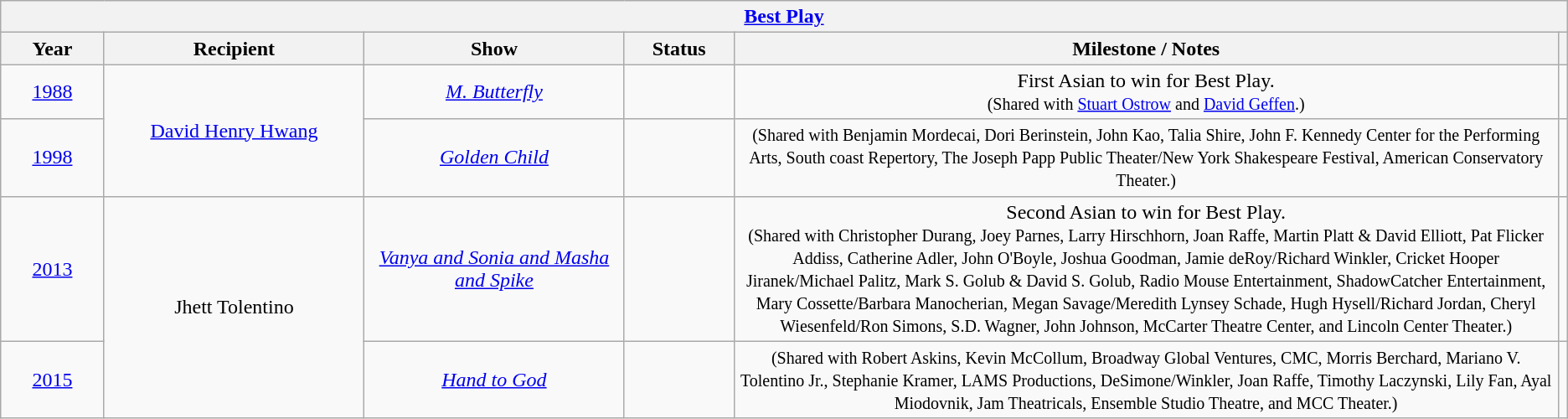<table class="wikitable sortable" style="text-align: center">
<tr>
<th colspan="6" style="text-align:center;"><strong><a href='#'>Best Play</a></strong></th>
</tr>
<tr style="background:#ebft5ff;">
<th style="width:075px;">Year</th>
<th style="width:200px;">Recipient</th>
<th style="width:200px;">Show</th>
<th style="width:080px;">Status</th>
<th style="width:650px;">Milestone / Notes</th>
<th></th>
</tr>
<tr>
<td><a href='#'>1988</a></td>
<td rowspan="2"><a href='#'>David Henry Hwang</a></td>
<td><em><a href='#'>M. Butterfly</a></em></td>
<td></td>
<td>First Asian to win for Best Play.<br><small>(Shared with <a href='#'>Stuart Ostrow</a> and <a href='#'>David Geffen</a>.)</small></td>
<td></td>
</tr>
<tr>
<td><a href='#'>1998</a></td>
<td><em><a href='#'>Golden Child</a></em></td>
<td></td>
<td><small>(Shared with Benjamin Mordecai, Dori Berinstein, John Kao, Talia Shire, John F. Kennedy Center for the Performing Arts, South coast Repertory, The Joseph Papp Public Theater/New York Shakespeare Festival, American Conservatory Theater.)</small></td>
<td></td>
</tr>
<tr>
<td><a href='#'>2013</a></td>
<td rowspan="2">Jhett Tolentino</td>
<td><em><a href='#'>Vanya and Sonia and Masha and Spike</a></em></td>
<td></td>
<td>Second Asian to win for Best Play.<br><small>(Shared with Christopher Durang, Joey Parnes, Larry Hirschhorn, Joan Raffe, Martin Platt & David Elliott, Pat Flicker Addiss, Catherine Adler, John O'Boyle, Joshua Goodman, Jamie deRoy/Richard Winkler, Cricket Hooper Jiranek/Michael Palitz, Mark S. Golub & David S. Golub, Radio Mouse Entertainment, ShadowCatcher Entertainment, Mary Cossette/Barbara Manocherian, Megan Savage/Meredith Lynsey Schade, Hugh Hysell/Richard Jordan, Cheryl Wiesenfeld/Ron Simons, S.D. Wagner, John Johnson, McCarter Theatre Center, and Lincoln Center Theater.)</small></td>
<td></td>
</tr>
<tr>
<td><a href='#'>2015</a></td>
<td><em><a href='#'>Hand to God</a></em></td>
<td></td>
<td><small>(Shared with Robert Askins, Kevin McCollum, Broadway Global Ventures, CMC, Morris Berchard, Mariano V. Tolentino Jr., Stephanie Kramer, LAMS Productions, DeSimone/Winkler, Joan Raffe, Timothy Laczynski, Lily Fan, Ayal Miodovnik, Jam Theatricals, Ensemble Studio Theatre, and MCC Theater.)</small></td>
<td></td>
</tr>
</table>
